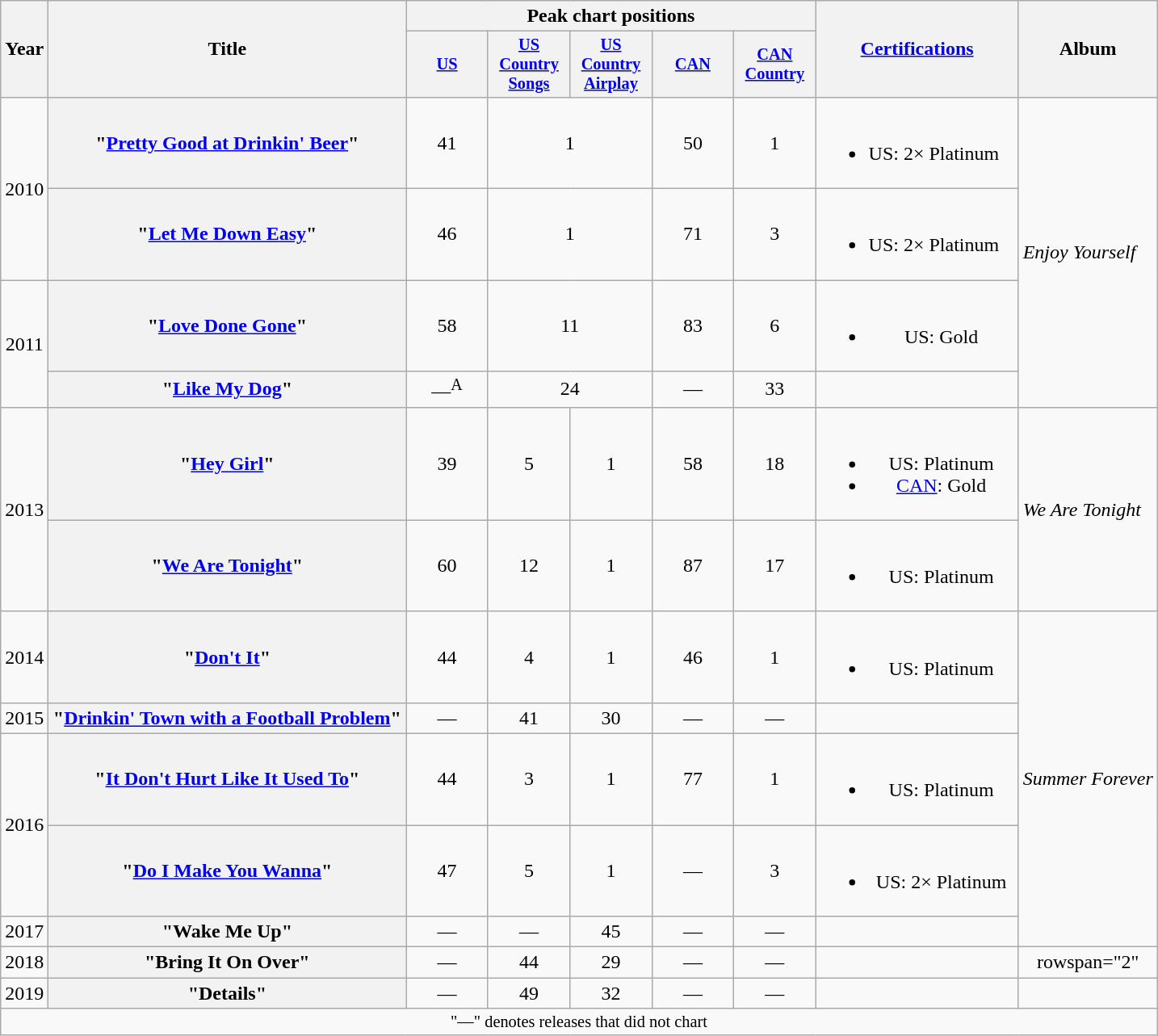<table class="wikitable plainrowheaders" style="text-align:center;" border="1">
<tr>
<th scope="col" rowspan="2">Year</th>
<th scope="col" rowspan="2" style="width:18em;">Title</th>
<th scope="col" colspan="5">Peak chart positions</th>
<th scope="col" rowspan="2" style="width:10em;"><a href='#'>Certifications</a></th>
<th scope="col" rowspan="2">Album</th>
</tr>
<tr>
<th scope="col" style="width:4.5em;font-size:85%;"><a href='#'>US</a><br></th>
<th scope="col" style="width:4.5em;font-size:85%;"><a href='#'>US Country Songs</a><br></th>
<th scope="col" style="width:4.5em;font-size:85%;"><a href='#'>US Country Airplay</a><br></th>
<th scope="col" style="width:4.5em;font-size:85%;"><a href='#'>CAN</a><br></th>
<th scope="col" style="width:4.5em;font-size:85%;"><a href='#'>CAN Country</a><br></th>
</tr>
<tr>
<td rowspan="2">2010</td>
<th scope="row">"<a href='#'>Pretty Good at Drinkin' Beer</a>"</th>
<td>41</td>
<td colspan="2">1</td>
<td>50</td>
<td>1</td>
<td align="left"><br><ul><li>US: 2× Platinum</li></ul></td>
<td align="left" rowspan="4"><em>Enjoy Yourself</em></td>
</tr>
<tr>
<th scope="row">"<a href='#'>Let Me Down Easy</a>"</th>
<td>46</td>
<td colspan="2">1</td>
<td>71</td>
<td>3</td>
<td align="left"><br><ul><li>US: 2× Platinum</li></ul></td>
</tr>
<tr>
<td rowspan="2">2011</td>
<th scope="row">"<a href='#'>Love Done Gone</a>"</th>
<td>58</td>
<td colspan="2">11</td>
<td>83</td>
<td>6</td>
<td align=“left”><br><ul><li>US: Gold</li></ul></td>
</tr>
<tr>
<th scope="row">"<a href='#'>Like My Dog</a>"</th>
<td>—<sup>A</sup></td>
<td colspan="2">24</td>
<td>—</td>
<td>33</td>
<td></td>
</tr>
<tr>
<td rowspan="2">2013</td>
<th scope="row">"<a href='#'>Hey Girl</a>"</th>
<td>39</td>
<td>5</td>
<td>1</td>
<td>58</td>
<td>18</td>
<td><br><ul><li>US: Platinum</li><li><a href='#'>CAN</a>: Gold</li></ul></td>
<td rowspan="2" align="left"><em>We Are Tonight</em></td>
</tr>
<tr>
<th scope="row">"<a href='#'>We Are Tonight</a>"</th>
<td>60</td>
<td>12</td>
<td>1</td>
<td>87</td>
<td>17</td>
<td><br><ul><li>US: Platinum</li></ul></td>
</tr>
<tr>
<td>2014</td>
<th scope="row">"<a href='#'>Don't It</a>"</th>
<td>44</td>
<td>4</td>
<td>1</td>
<td>46</td>
<td>1</td>
<td><br><ul><li>US: Platinum</li></ul></td>
<td rowspan="5" align="left"><em>Summer Forever</em></td>
</tr>
<tr>
<td>2015</td>
<th scope="row">"<a href='#'>Drinkin' Town with a Football Problem</a>"</th>
<td>—</td>
<td>41</td>
<td>30</td>
<td>—</td>
<td>—</td>
<td></td>
</tr>
<tr>
<td rowspan="2">2016</td>
<th scope="row">"<a href='#'>It Don't Hurt Like It Used To</a>"</th>
<td>44</td>
<td>3</td>
<td>1</td>
<td>77</td>
<td>1</td>
<td><br><ul><li>US: Platinum</li></ul></td>
</tr>
<tr>
<th scope="row">"<a href='#'>Do I Make You Wanna</a>"</th>
<td>47</td>
<td>5</td>
<td>1</td>
<td>—</td>
<td>3</td>
<td><br><ul><li>US: 2× Platinum</li></ul></td>
</tr>
<tr>
<td>2017</td>
<th scope="row">"Wake Me Up"</th>
<td>—</td>
<td>—</td>
<td>45</td>
<td>—</td>
<td>—</td>
<td></td>
</tr>
<tr>
<td>2018</td>
<th scope="row">"Bring It On Over"</th>
<td>—</td>
<td>44</td>
<td>29</td>
<td>—</td>
<td>—</td>
<td></td>
<td>rowspan="2" </td>
</tr>
<tr>
<td>2019</td>
<th scope="row">"Details"</th>
<td>—</td>
<td>49</td>
<td>32</td>
<td>—</td>
<td>—</td>
<td></td>
</tr>
<tr>
<td colspan="9" style="font-size:85%">"—" denotes releases that did not chart</td>
</tr>
</table>
